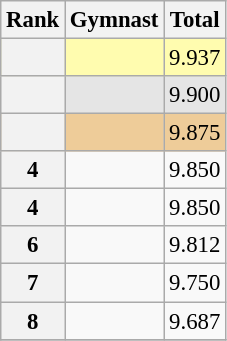<table class="wikitable sortable" style="text-align:center; font-size:95%">
<tr>
<th scope=col>Rank</th>
<th scope=col>Gymnast</th>
<th scope=col>Total</th>
</tr>
<tr bgcolor=fffcaf>
<th scope=row style="text-align:center"></th>
<td align=left></td>
<td>9.937</td>
</tr>
<tr bgcolor=e5e5e5>
<th scope=row style="text-align:center"></th>
<td align=left></td>
<td>9.900</td>
</tr>
<tr bgcolor=eecc99>
<th scope=row style="text-align:center"></th>
<td align=left></td>
<td>9.875</td>
</tr>
<tr>
<th scope=row style="text-align:center">4</th>
<td align=left></td>
<td>9.850</td>
</tr>
<tr>
<th scope=row style="text-align:center">4</th>
<td align=left></td>
<td>9.850</td>
</tr>
<tr>
<th scope=row style="text-align:center">6</th>
<td align=left></td>
<td>9.812</td>
</tr>
<tr>
<th scope=row style="text-align:center">7</th>
<td align=left></td>
<td>9.750</td>
</tr>
<tr>
<th scope=row style="text-align:center">8</th>
<td align=left></td>
<td>9.687</td>
</tr>
<tr>
</tr>
</table>
